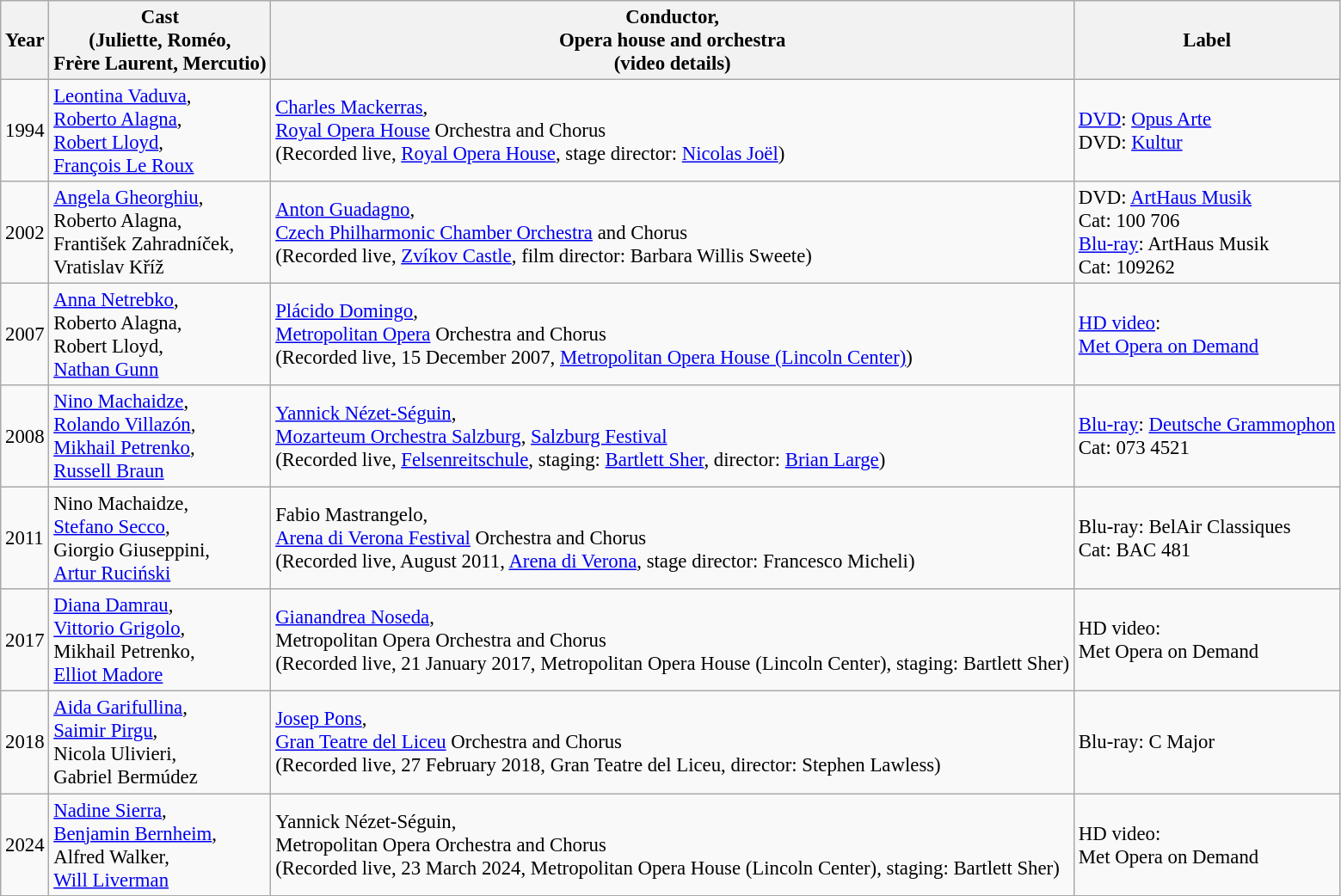<table class="wikitable" style="font-size:95%;">
<tr>
<th>Year</th>
<th>Cast<br>(Juliette, Roméo,<br>Frère Laurent, Mercutio)</th>
<th>Conductor,<br>Opera house and orchestra<br>(video details)</th>
<th>Label</th>
</tr>
<tr>
<td>1994</td>
<td><a href='#'>Leontina Vaduva</a>,<br><a href='#'>Roberto Alagna</a>,<br><a href='#'>Robert Lloyd</a>,<br><a href='#'>François Le Roux</a></td>
<td><a href='#'>Charles Mackerras</a>,<br><a href='#'>Royal Opera House</a> Orchestra and Chorus<br>(Recorded live, <a href='#'>Royal Opera House</a>, stage director: <a href='#'>Nicolas Joël</a>)</td>
<td><a href='#'>DVD</a>: <a href='#'>Opus Arte</a><br>DVD: <a href='#'>Kultur</a></td>
</tr>
<tr>
<td>2002</td>
<td><a href='#'>Angela Gheorghiu</a>,<br>Roberto Alagna,<br>František Zahradníček,<br>Vratislav Kříž</td>
<td><a href='#'>Anton Guadagno</a>,<br><a href='#'>Czech Philharmonic Chamber Orchestra</a> and Chorus<br>(Recorded live, <a href='#'>Zvíkov Castle</a>, film director: Barbara Willis Sweete)</td>
<td>DVD: <a href='#'>ArtHaus Musik</a><br>Cat: 100 706<br><a href='#'>Blu-ray</a>: ArtHaus Musik<br>Cat: 109262</td>
</tr>
<tr>
<td>2007</td>
<td><a href='#'>Anna Netrebko</a>,<br>Roberto Alagna,<br>Robert Lloyd,<br><a href='#'>Nathan Gunn</a></td>
<td><a href='#'>Plácido Domingo</a>,<br><a href='#'>Metropolitan Opera</a> Orchestra and Chorus<br>(Recorded live, 15 December 2007, <a href='#'>Metropolitan Opera House (Lincoln Center)</a>)</td>
<td><a href='#'>HD video</a>:<br><a href='#'>Met Opera on Demand</a></td>
</tr>
<tr>
<td>2008</td>
<td><a href='#'>Nino Machaidze</a>,<br><a href='#'>Rolando Villazón</a>,<br><a href='#'>Mikhail Petrenko</a>,<br><a href='#'>Russell Braun</a></td>
<td><a href='#'>Yannick Nézet-Séguin</a>,<br><a href='#'>Mozarteum Orchestra Salzburg</a>, <a href='#'>Salzburg Festival</a><br>(Recorded live, <a href='#'>Felsenreitschule</a>, staging: <a href='#'>Bartlett Sher</a>, director: <a href='#'>Brian Large</a>)</td>
<td><a href='#'>Blu-ray</a>: <a href='#'>Deutsche Grammophon</a><br>Cat: 073 4521</td>
</tr>
<tr>
<td>2011</td>
<td>Nino Machaidze,<br><a href='#'>Stefano Secco</a>,<br>Giorgio Giuseppini,<br><a href='#'>Artur Ruciński</a></td>
<td>Fabio Mastrangelo,<br><a href='#'>Arena di Verona Festival</a> Orchestra and Chorus<br>(Recorded live, August 2011, <a href='#'>Arena di Verona</a>, stage director: Francesco Micheli)</td>
<td>Blu-ray: BelAir Classiques<br>Cat: BAC 481</td>
</tr>
<tr>
<td>2017</td>
<td><a href='#'>Diana Damrau</a>,<br><a href='#'>Vittorio Grigolo</a>,<br>Mikhail Petrenko,<br><a href='#'>Elliot Madore</a></td>
<td><a href='#'>Gianandrea Noseda</a>,<br>Metropolitan Opera Orchestra and Chorus<br>(Recorded live, 21 January 2017, Metropolitan Opera House (Lincoln Center), staging: Bartlett Sher)</td>
<td>HD video:<br>Met Opera on Demand</td>
</tr>
<tr>
<td>2018</td>
<td><a href='#'>Aida Garifullina</a>,<br><a href='#'>Saimir Pirgu</a>,<br>Nicola Ulivieri,<br>Gabriel Bermúdez</td>
<td><a href='#'>Josep Pons</a>,<br><a href='#'>Gran Teatre del Liceu</a> Orchestra and Chorus<br>(Recorded live, 27 February 2018, Gran Teatre del Liceu, director: Stephen Lawless)</td>
<td>Blu-ray: C Major</td>
</tr>
<tr>
<td>2024</td>
<td><a href='#'>Nadine Sierra</a>,<br><a href='#'>Benjamin Bernheim</a>,<br>Alfred Walker,<br><a href='#'>Will Liverman</a></td>
<td>Yannick Nézet-Séguin,<br>Metropolitan Opera Orchestra and Chorus<br>(Recorded live, 23 March 2024, Metropolitan Opera House (Lincoln Center), staging: Bartlett Sher)</td>
<td>HD video:<br>Met Opera on Demand</td>
</tr>
</table>
